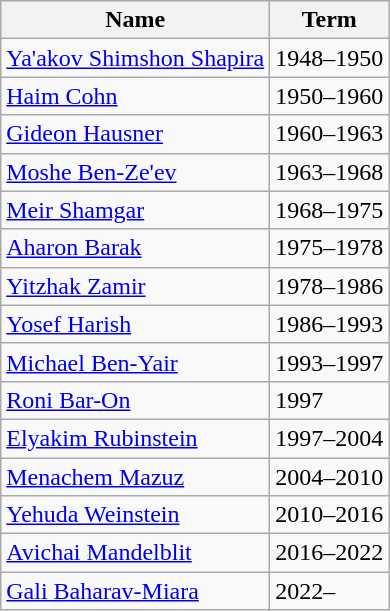<table class="wikitable">
<tr>
<th>Name</th>
<th>Term</th>
</tr>
<tr>
<td><a href='#'>Ya'akov Shimshon Shapira</a></td>
<td>1948–1950</td>
</tr>
<tr>
<td><a href='#'>Haim Cohn</a></td>
<td>1950–1960</td>
</tr>
<tr>
<td><a href='#'>Gideon Hausner</a></td>
<td>1960–1963</td>
</tr>
<tr>
<td><a href='#'>Moshe Ben-Ze'ev</a></td>
<td>1963–1968</td>
</tr>
<tr>
<td><a href='#'>Meir Shamgar</a></td>
<td>1968–1975</td>
</tr>
<tr>
<td><a href='#'>Aharon Barak</a></td>
<td>1975–1978</td>
</tr>
<tr>
<td><a href='#'>Yitzhak Zamir</a></td>
<td>1978–1986</td>
</tr>
<tr>
<td><a href='#'>Yosef Harish</a></td>
<td>1986–1993</td>
</tr>
<tr>
<td><a href='#'>Michael Ben-Yair</a></td>
<td>1993–1997</td>
</tr>
<tr>
<td><a href='#'>Roni Bar-On</a></td>
<td>1997</td>
</tr>
<tr>
<td><a href='#'>Elyakim Rubinstein</a></td>
<td>1997–2004</td>
</tr>
<tr>
<td><a href='#'>Menachem Mazuz</a></td>
<td>2004–2010</td>
</tr>
<tr>
<td><a href='#'>Yehuda Weinstein</a></td>
<td>2010–2016</td>
</tr>
<tr>
<td><a href='#'>Avichai Mandelblit</a></td>
<td>2016–2022</td>
</tr>
<tr>
<td><a href='#'>Gali Baharav-Miara</a></td>
<td>2022–</td>
</tr>
</table>
